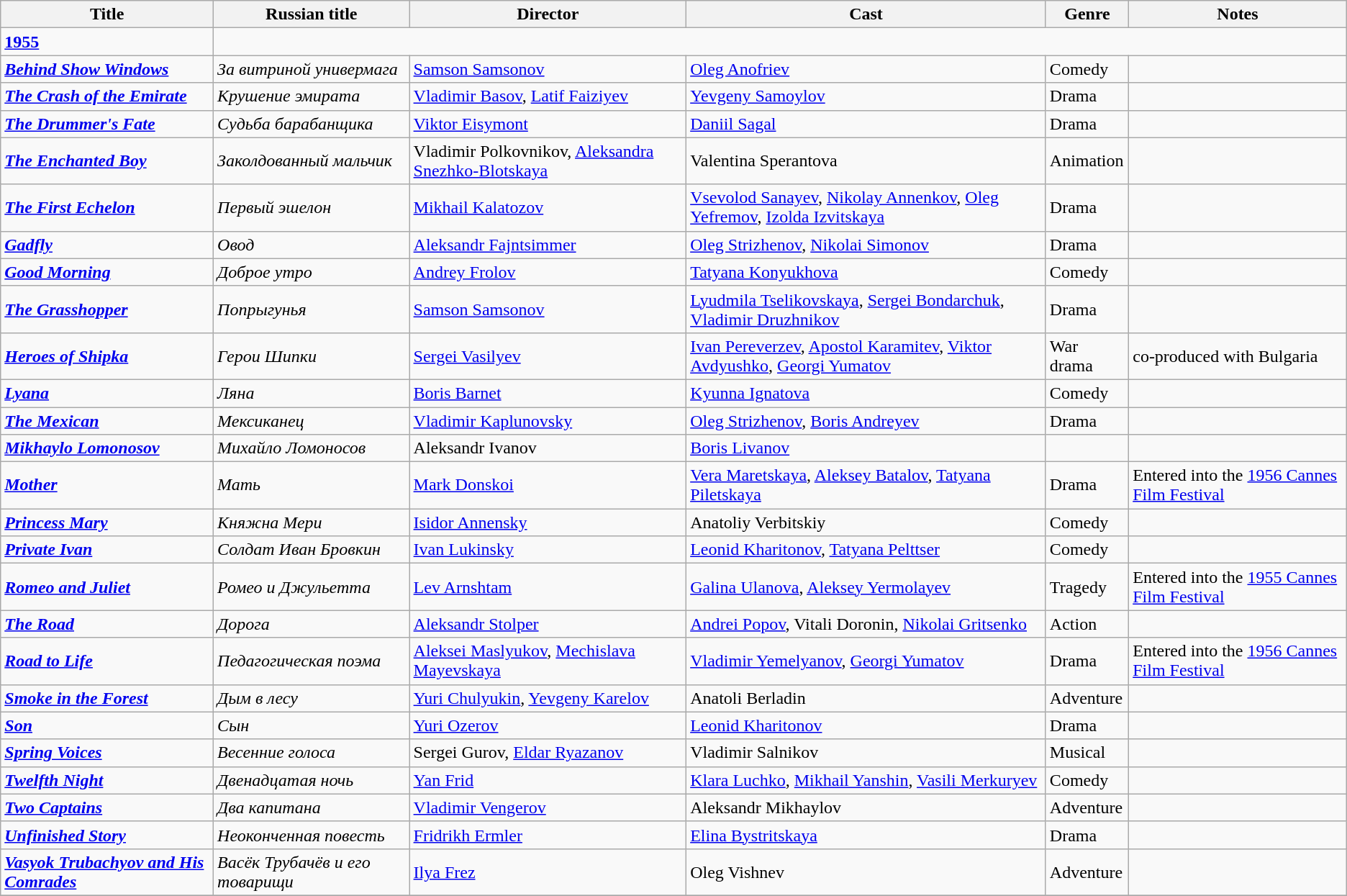<table class="wikitable">
<tr>
<th>Title</th>
<th>Russian title</th>
<th>Director</th>
<th>Cast</th>
<th>Genre</th>
<th>Notes</th>
</tr>
<tr>
<td><strong><a href='#'>1955</a></strong></td>
</tr>
<tr>
<td><strong><em><a href='#'>Behind Show Windows</a></em></strong></td>
<td><em>За витриной универмага</em></td>
<td><a href='#'>Samson Samsonov</a></td>
<td><a href='#'>Oleg Anofriev</a></td>
<td>Comedy</td>
<td></td>
</tr>
<tr>
<td><strong><em><a href='#'>The Crash of the Emirate</a></em></strong></td>
<td><em>Крушение эмирата</em></td>
<td><a href='#'>Vladimir Basov</a>, <a href='#'>Latif Faiziyev</a></td>
<td><a href='#'>Yevgeny Samoylov</a></td>
<td>Drama</td>
<td></td>
</tr>
<tr>
<td><strong><em><a href='#'>The Drummer's Fate</a></em></strong></td>
<td><em>Судьба барабанщика</em></td>
<td><a href='#'>Viktor Eisymont</a></td>
<td><a href='#'>Daniil Sagal</a></td>
<td>Drama</td>
<td></td>
</tr>
<tr>
<td><strong><em><a href='#'>The Enchanted Boy</a></em></strong></td>
<td><em>Заколдованный мальчик</em></td>
<td>Vladimir Polkovnikov, <a href='#'>Aleksandra Snezhko-Blotskaya</a></td>
<td>Valentina Sperantova</td>
<td>Animation</td>
<td></td>
</tr>
<tr>
<td><strong><em><a href='#'>The First Echelon</a></em></strong></td>
<td><em>Первый эшелон</em></td>
<td><a href='#'>Mikhail Kalatozov</a></td>
<td><a href='#'>Vsevolod Sanayev</a>, <a href='#'>Nikolay Annenkov</a>, <a href='#'>Oleg Yefremov</a>, <a href='#'>Izolda Izvitskaya</a></td>
<td>Drama</td>
<td></td>
</tr>
<tr>
<td><strong><em><a href='#'>Gadfly</a></em></strong></td>
<td><em>Овод</em></td>
<td><a href='#'>Aleksandr Fajntsimmer</a></td>
<td><a href='#'>Oleg Strizhenov</a>, <a href='#'>Nikolai Simonov </a></td>
<td>Drama</td>
<td></td>
</tr>
<tr>
<td><strong><em><a href='#'>Good Morning</a></em></strong></td>
<td><em>Доброе утро</em></td>
<td><a href='#'>Andrey Frolov</a></td>
<td><a href='#'>Tatyana Konyukhova</a></td>
<td>Comedy</td>
<td></td>
</tr>
<tr>
<td><strong><em><a href='#'>The Grasshopper</a></em></strong></td>
<td><em>Попрыгунья</em></td>
<td><a href='#'>Samson Samsonov</a></td>
<td><a href='#'>Lyudmila Tselikovskaya</a>, <a href='#'>Sergei Bondarchuk</a>, <a href='#'>Vladimir Druzhnikov</a></td>
<td>Drama</td>
<td></td>
</tr>
<tr>
<td><strong><em><a href='#'>Heroes of Shipka</a></em></strong></td>
<td><em>Герои Шипки</em></td>
<td><a href='#'>Sergei Vasilyev</a></td>
<td><a href='#'>Ivan Pereverzev</a>, <a href='#'>Apostol Karamitev</a>, <a href='#'>Viktor Avdyushko</a>, <a href='#'>Georgi Yumatov</a></td>
<td>War drama</td>
<td>co-produced with Bulgaria</td>
</tr>
<tr>
<td><strong><em><a href='#'>Lyana</a></em></strong></td>
<td><em>Ляна</em></td>
<td><a href='#'>Boris Barnet</a></td>
<td><a href='#'>Kyunna Ignatova</a></td>
<td>Comedy</td>
<td></td>
</tr>
<tr>
<td><strong><em><a href='#'>The Mexican</a></em></strong></td>
<td><em>Мексиканец</em></td>
<td><a href='#'>Vladimir Kaplunovsky</a></td>
<td><a href='#'>Oleg Strizhenov</a>, <a href='#'>Boris Andreyev</a></td>
<td>Drama</td>
<td></td>
</tr>
<tr>
<td><strong><em><a href='#'>Mikhaylo Lomonosov</a></em></strong></td>
<td><em>Михайло Ломоносов</em></td>
<td>Aleksandr Ivanov</td>
<td><a href='#'>Boris Livanov</a></td>
<td></td>
<td></td>
</tr>
<tr>
<td><strong><em><a href='#'>Mother</a></em></strong></td>
<td><em>Мать</em></td>
<td><a href='#'>Mark Donskoi</a></td>
<td><a href='#'>Vera Maretskaya</a>, <a href='#'>Aleksey Batalov</a>, <a href='#'>Tatyana Piletskaya</a></td>
<td>Drama</td>
<td>Entered into the <a href='#'>1956 Cannes Film Festival</a></td>
</tr>
<tr>
<td><strong><em><a href='#'>Princess Mary</a></em></strong></td>
<td><em>Княжна Мери</em></td>
<td><a href='#'>Isidor Annensky</a></td>
<td>Anatoliy Verbitskiy</td>
<td>Comedy</td>
<td></td>
</tr>
<tr>
<td><strong><em><a href='#'>Private Ivan</a></em></strong></td>
<td><em>Солдат Иван Бровкин</em></td>
<td><a href='#'>Ivan Lukinsky</a></td>
<td><a href='#'>Leonid Kharitonov</a>, <a href='#'>Tatyana Pelttser</a></td>
<td>Comedy</td>
<td></td>
</tr>
<tr>
<td><strong><em><a href='#'>Romeo and Juliet</a></em></strong></td>
<td><em>Ромео и Джульетта</em></td>
<td><a href='#'>Lev Arnshtam</a></td>
<td><a href='#'>Galina Ulanova</a>, <a href='#'>Aleksey Yermolayev</a></td>
<td>Tragedy</td>
<td>Entered into the <a href='#'>1955 Cannes Film Festival</a></td>
</tr>
<tr>
<td><strong><em><a href='#'>The Road</a></em></strong></td>
<td><em>Дорога</em></td>
<td><a href='#'>Aleksandr Stolper</a></td>
<td><a href='#'>Andrei Popov</a>, Vitali Doronin, <a href='#'>Nikolai Gritsenko</a></td>
<td>Action</td>
<td></td>
</tr>
<tr>
<td><strong><em><a href='#'>Road to Life</a></em></strong></td>
<td><em>Педагогическая поэма</em></td>
<td><a href='#'>Aleksei Maslyukov</a>, <a href='#'>Mechislava Mayevskaya</a></td>
<td><a href='#'>Vladimir Yemelyanov</a>, <a href='#'>Georgi Yumatov</a></td>
<td>Drama</td>
<td>Entered into the <a href='#'>1956 Cannes Film Festival</a></td>
</tr>
<tr>
<td><strong><em><a href='#'>Smoke in the Forest</a></em></strong></td>
<td><em>Дым в лесу</em></td>
<td><a href='#'>Yuri Chulyukin</a>, <a href='#'>Yevgeny Karelov</a></td>
<td>Anatoli Berladin</td>
<td>Adventure</td>
<td></td>
</tr>
<tr>
<td><strong><em><a href='#'>Son</a></em></strong></td>
<td><em>Сын</em></td>
<td><a href='#'>Yuri Ozerov</a></td>
<td><a href='#'>Leonid Kharitonov</a></td>
<td>Drama</td>
<td></td>
</tr>
<tr>
<td><strong><em><a href='#'>Spring Voices</a></em></strong></td>
<td><em>Весенние голоса</em></td>
<td>Sergei Gurov, <a href='#'>Eldar Ryazanov</a></td>
<td>Vladimir Salnikov</td>
<td>Musical</td>
<td></td>
</tr>
<tr>
<td><strong><em><a href='#'>Twelfth Night</a></em></strong></td>
<td><em>Двенадцатая ночь</em></td>
<td><a href='#'>Yan Frid</a></td>
<td><a href='#'>Klara Luchko</a>, <a href='#'>Mikhail Yanshin</a>, <a href='#'>Vasili Merkuryev </a></td>
<td>Comedy</td>
<td></td>
</tr>
<tr>
<td><strong><em><a href='#'>Two Captains</a></em></strong></td>
<td><em>Два капитана</em></td>
<td><a href='#'>Vladimir Vengerov</a></td>
<td>Aleksandr Mikhaylov</td>
<td>Adventure</td>
<td></td>
</tr>
<tr>
<td><strong><em><a href='#'>Unfinished Story</a></em></strong></td>
<td><em>Неоконченная повесть</em></td>
<td><a href='#'>Fridrikh Ermler</a></td>
<td><a href='#'>Elina Bystritskaya</a></td>
<td>Drama</td>
<td></td>
</tr>
<tr>
<td><strong><em><a href='#'>Vasyok Trubachyov and His Comrades</a></em></strong></td>
<td><em>Васёк Трубачёв и его товарищи</em></td>
<td><a href='#'>Ilya Frez</a></td>
<td>Oleg Vishnev</td>
<td>Adventure</td>
<td></td>
</tr>
<tr>
</tr>
</table>
